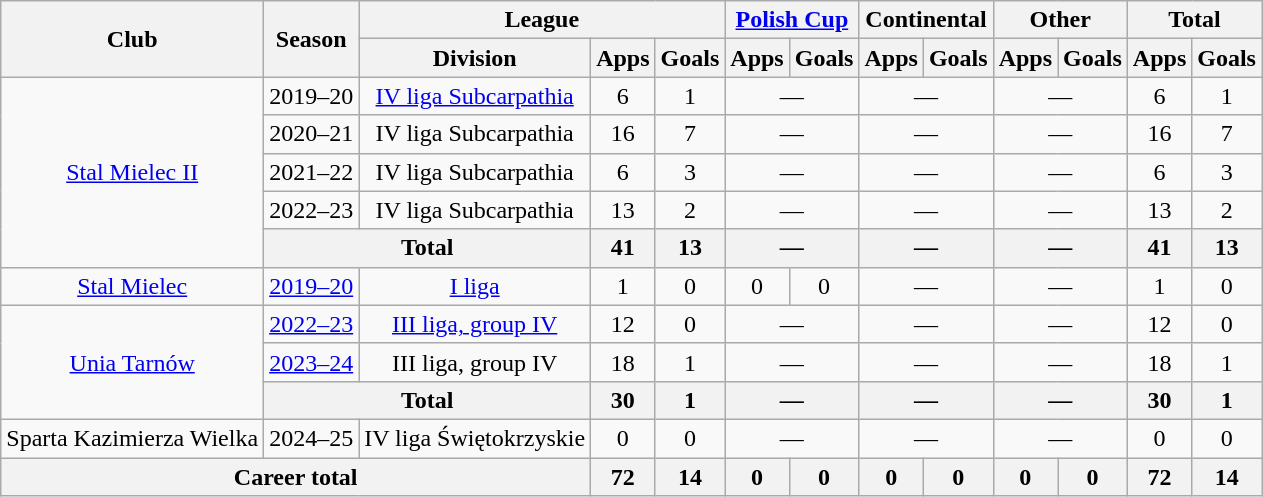<table class="wikitable" style="text-align: center;">
<tr>
<th rowspan="2">Club</th>
<th rowspan="2">Season</th>
<th colspan="3">League</th>
<th colspan="2"><a href='#'>Polish Cup</a></th>
<th colspan="2">Continental</th>
<th colspan="2">Other</th>
<th colspan="2">Total</th>
</tr>
<tr>
<th>Division</th>
<th>Apps</th>
<th>Goals</th>
<th>Apps</th>
<th>Goals</th>
<th>Apps</th>
<th>Goals</th>
<th>Apps</th>
<th>Goals</th>
<th>Apps</th>
<th>Goals</th>
</tr>
<tr>
<td rowspan="5"><a href='#'>Stal Mielec II</a></td>
<td>2019–20</td>
<td><a href='#'>IV liga Subcarpathia</a></td>
<td>6</td>
<td>1</td>
<td colspan="2">—</td>
<td colspan="2">—</td>
<td colspan="2">—</td>
<td>6</td>
<td>1</td>
</tr>
<tr>
<td>2020–21</td>
<td>IV liga Subcarpathia</td>
<td>16</td>
<td>7</td>
<td colspan="2">—</td>
<td colspan="2">—</td>
<td colspan="2">—</td>
<td>16</td>
<td>7</td>
</tr>
<tr>
<td>2021–22</td>
<td>IV liga Subcarpathia</td>
<td>6</td>
<td>3</td>
<td colspan="2">—</td>
<td colspan="2">—</td>
<td colspan="2">—</td>
<td>6</td>
<td>3</td>
</tr>
<tr>
<td>2022–23</td>
<td>IV liga Subcarpathia</td>
<td>13</td>
<td>2</td>
<td colspan="2">—</td>
<td colspan="2">—</td>
<td colspan="2">—</td>
<td>13</td>
<td>2</td>
</tr>
<tr>
<th colspan="2">Total</th>
<th>41</th>
<th>13</th>
<th colspan="2">—</th>
<th colspan="2">—</th>
<th colspan="2">—</th>
<th>41</th>
<th>13</th>
</tr>
<tr>
<td><a href='#'>Stal Mielec</a></td>
<td><a href='#'>2019–20</a></td>
<td><a href='#'>I liga</a></td>
<td>1</td>
<td>0</td>
<td>0</td>
<td>0</td>
<td colspan="2">—</td>
<td colspan="2">—</td>
<td>1</td>
<td>0</td>
</tr>
<tr>
<td rowspan="3"><a href='#'>Unia Tarnów</a></td>
<td><a href='#'>2022–23</a></td>
<td><a href='#'>III liga, group IV</a></td>
<td>12</td>
<td>0</td>
<td colspan="2">—</td>
<td colspan="2">—</td>
<td colspan="2">—</td>
<td>12</td>
<td>0</td>
</tr>
<tr>
<td><a href='#'>2023–24</a></td>
<td>III liga, group IV</td>
<td>18</td>
<td>1</td>
<td colspan="2">—</td>
<td colspan="2">—</td>
<td colspan="2">—</td>
<td>18</td>
<td>1</td>
</tr>
<tr>
<th colspan="2">Total</th>
<th>30</th>
<th>1</th>
<th colspan="2">—</th>
<th colspan="2">—</th>
<th colspan="2">—</th>
<th>30</th>
<th>1</th>
</tr>
<tr>
<td>Sparta Kazimierza Wielka</td>
<td>2024–25</td>
<td>IV liga Świętokrzyskie</td>
<td>0</td>
<td>0</td>
<td colspan="2">—</td>
<td colspan="2">—</td>
<td colspan="2">—</td>
<td>0</td>
<td>0</td>
</tr>
<tr>
<th colspan="3">Career total</th>
<th>72</th>
<th>14</th>
<th>0</th>
<th>0</th>
<th>0</th>
<th>0</th>
<th>0</th>
<th>0</th>
<th>72</th>
<th>14</th>
</tr>
</table>
